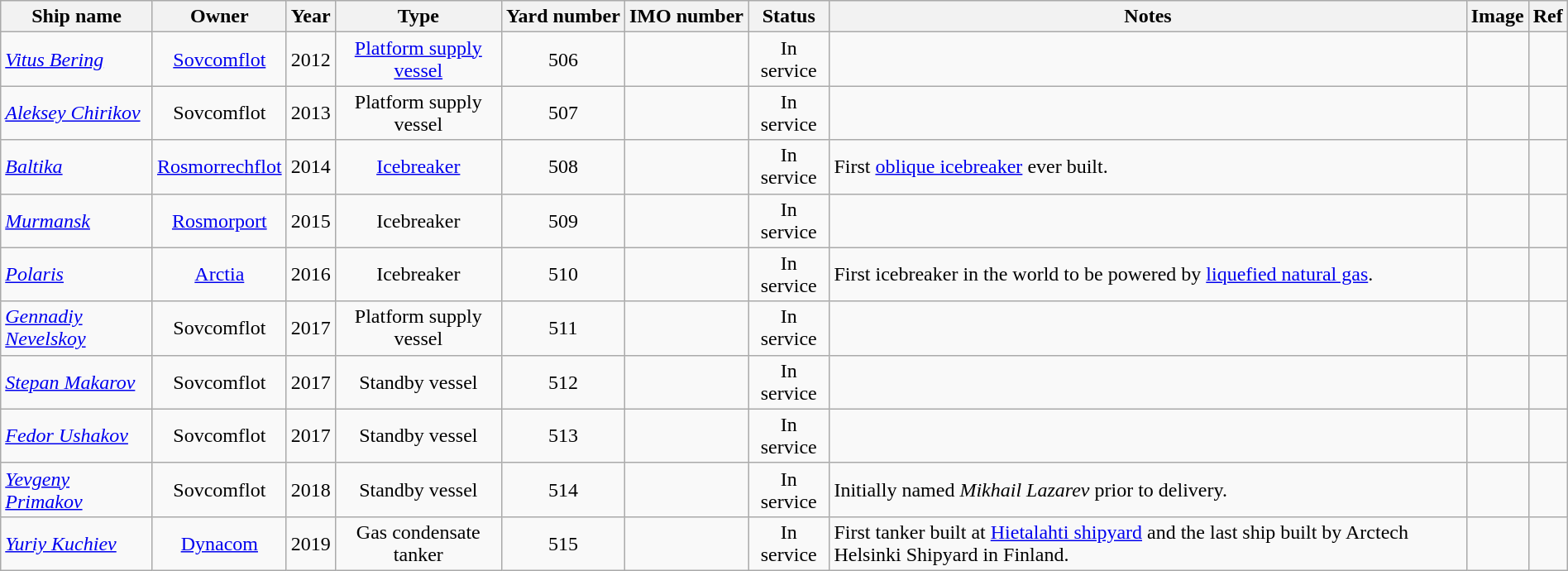<table class="wikitable sortable" style="width:100%; text-align:center;">
<tr>
<th class="unsortable">Ship name</th>
<th>Owner</th>
<th style=white-space:nowrap>Year</th>
<th>Type</th>
<th style=white-space:nowrap>Yard number</th>
<th style=white-space:nowrap>IMO number</th>
<th style=white-space:nowrap>Status</th>
<th class="unsortable">Notes</th>
<th class="unsortable">Image</th>
<th class="unsortable">Ref</th>
</tr>
<tr>
<td align="left"><a href='#'><em>Vitus Bering</em></a></td>
<td><a href='#'>Sovcomflot</a></td>
<td>2012</td>
<td><a href='#'>Platform supply vessel</a></td>
<td>506</td>
<td></td>
<td>In service</td>
<td></td>
<td></td>
<td></td>
</tr>
<tr>
<td align="left"><a href='#'><em>Aleksey Chirikov</em></a></td>
<td>Sovcomflot</td>
<td>2013</td>
<td>Platform supply vessel</td>
<td>507</td>
<td></td>
<td>In service</td>
<td></td>
<td></td>
<td></td>
</tr>
<tr>
<td align="left"><a href='#'><em>Baltika</em></a></td>
<td><a href='#'>Rosmorrechflot</a></td>
<td>2014</td>
<td><a href='#'>Icebreaker</a></td>
<td>508</td>
<td></td>
<td>In service</td>
<td align="left">First <a href='#'>oblique icebreaker</a> ever built.</td>
<td></td>
<td></td>
</tr>
<tr>
<td align="left"><a href='#'><em>Murmansk</em></a></td>
<td><a href='#'>Rosmorport</a></td>
<td>2015</td>
<td>Icebreaker</td>
<td>509</td>
<td></td>
<td>In service</td>
<td></td>
<td></td>
<td></td>
</tr>
<tr>
<td align="left"><a href='#'><em>Polaris</em></a></td>
<td><a href='#'>Arctia</a></td>
<td>2016</td>
<td>Icebreaker</td>
<td>510</td>
<td></td>
<td>In service</td>
<td align="left">First icebreaker in the world to be powered by <a href='#'>liquefied natural gas</a>.</td>
<td></td>
<td></td>
</tr>
<tr>
<td align="left"><em><a href='#'>Gennadiy Nevelskoy</a></em></td>
<td>Sovcomflot</td>
<td>2017</td>
<td>Platform supply vessel</td>
<td>511</td>
<td></td>
<td>In service</td>
<td></td>
<td></td>
<td></td>
</tr>
<tr>
<td align="left"><em><a href='#'>Stepan Makarov</a></em></td>
<td>Sovcomflot</td>
<td>2017</td>
<td>Standby vessel</td>
<td>512</td>
<td></td>
<td>In service</td>
<td></td>
<td></td>
<td></td>
</tr>
<tr>
<td align="left"><em><a href='#'>Fedor Ushakov</a></em></td>
<td>Sovcomflot</td>
<td>2017</td>
<td>Standby vessel</td>
<td>513</td>
<td></td>
<td>In service</td>
<td></td>
<td></td>
<td></td>
</tr>
<tr>
<td align="left"><em><a href='#'>Yevgeny Primakov</a></em></td>
<td>Sovcomflot</td>
<td>2018</td>
<td>Standby vessel</td>
<td>514</td>
<td></td>
<td>In service</td>
<td align="left">Initially named <em>Mikhail Lazarev</em> prior to delivery.</td>
<td></td>
<td></td>
</tr>
<tr>
<td align="left"><a href='#'><em>Yuriy Kuchiev</em></a></td>
<td><a href='#'>Dynacom</a></td>
<td>2019</td>
<td>Gas condensate tanker</td>
<td>515</td>
<td></td>
<td>In service</td>
<td align="left">First tanker built at <a href='#'>Hietalahti shipyard</a> and the last ship built by Arctech Helsinki Shipyard in Finland.</td>
<td></td>
<td></td>
</tr>
</table>
